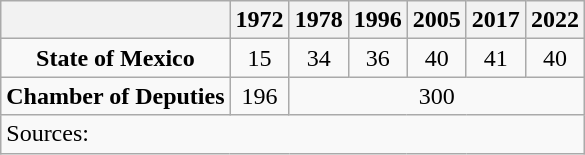<table class="wikitable" style="text-align: center">
<tr>
<th></th>
<th>1972</th>
<th>1978</th>
<th>1996</th>
<th>2005</th>
<th>2017</th>
<th>2022</th>
</tr>
<tr>
<td><strong>State of Mexico</strong></td>
<td>15</td>
<td>34</td>
<td>36</td>
<td>40</td>
<td>41</td>
<td>40</td>
</tr>
<tr>
<td><strong>Chamber of Deputies</strong></td>
<td>196</td>
<td colspan=5>300</td>
</tr>
<tr>
<td colspan=7 style="text-align: left">Sources: </td>
</tr>
</table>
